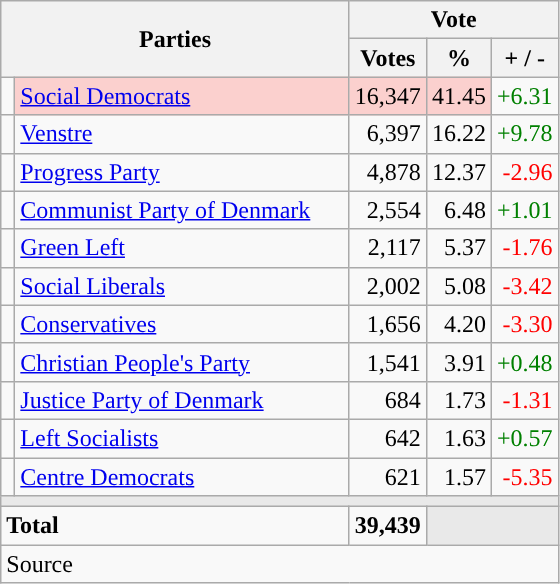<table class="wikitable" style="text-align:right;">
<tr>
<th style="text-align:centre;" rowspan="2" colspan="2" width="225">Parties</th>
<th colspan="3">Vote</th>
</tr>
<tr>
<th width="15">Votes</th>
<th width="15">%</th>
<th width="15">+ / -</th>
</tr>
<tr>
<td width="2" style="color:inherit;background:"></td>
<td bgcolor=#fbd0ce  align="left"><a href='#'>Social Democrats</a></td>
<td bgcolor=#fbd0ce>16,347</td>
<td bgcolor=#fbd0ce>41.45</td>
<td style=color:green;>+6.31</td>
</tr>
<tr>
<td width="2" style="color:inherit;background:"></td>
<td align="left"><a href='#'>Venstre</a></td>
<td>6,397</td>
<td>16.22</td>
<td style=color:green;>+9.78</td>
</tr>
<tr>
<td width="2" style="color:inherit;background:"></td>
<td align="left"><a href='#'>Progress Party</a></td>
<td>4,878</td>
<td>12.37</td>
<td style=color:red;>-2.96</td>
</tr>
<tr>
<td width="2" style="color:inherit;background:"></td>
<td align="left"><a href='#'>Communist Party of Denmark</a></td>
<td>2,554</td>
<td>6.48</td>
<td style=color:green;>+1.01</td>
</tr>
<tr>
<td width="2" style="color:inherit;background:"></td>
<td align="left"><a href='#'>Green Left</a></td>
<td>2,117</td>
<td>5.37</td>
<td style=color:red;>-1.76</td>
</tr>
<tr>
<td width="2" style="color:inherit;background:"></td>
<td align="left"><a href='#'>Social Liberals</a></td>
<td>2,002</td>
<td>5.08</td>
<td style=color:red;>-3.42</td>
</tr>
<tr>
<td width="2" style="color:inherit;background:"></td>
<td align="left"><a href='#'>Conservatives</a></td>
<td>1,656</td>
<td>4.20</td>
<td style=color:red;>-3.30</td>
</tr>
<tr>
<td width="2" style="color:inherit;background:"></td>
<td align="left"><a href='#'>Christian People's Party</a></td>
<td>1,541</td>
<td>3.91</td>
<td style=color:green;>+0.48</td>
</tr>
<tr>
<td width="2" style="color:inherit;background:"></td>
<td align="left"><a href='#'>Justice Party of Denmark</a></td>
<td>684</td>
<td>1.73</td>
<td style=color:red;>-1.31</td>
</tr>
<tr>
<td width="2" style="color:inherit;background:"></td>
<td align="left"><a href='#'>Left Socialists</a></td>
<td>642</td>
<td>1.63</td>
<td style=color:green;>+0.57</td>
</tr>
<tr>
<td width="2" style="color:inherit;background:"></td>
<td align="left"><a href='#'>Centre Democrats</a></td>
<td>621</td>
<td>1.57</td>
<td style=color:red;>-5.35</td>
</tr>
<tr>
<td colspan="7" bgcolor="#E9E9E9"></td>
</tr>
<tr>
<td align="left" colspan="2"><strong>Total</strong></td>
<td><strong>39,439</strong></td>
<td bgcolor="#E9E9E9" colspan="2"></td>
</tr>
<tr>
<td align="left" colspan="6">Source</td>
</tr>
</table>
